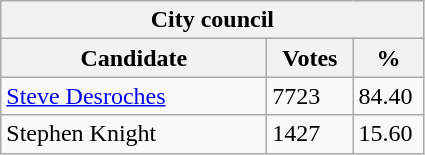<table class="wikitable">
<tr>
<th colspan="3">City council</th>
</tr>
<tr>
<th style="width: 170px">Candidate</th>
<th style="width: 50px">Votes</th>
<th style="width: 40px">%</th>
</tr>
<tr>
<td><a href='#'>Steve Desroches</a></td>
<td>7723</td>
<td>84.40</td>
</tr>
<tr>
<td>Stephen Knight</td>
<td>1427</td>
<td>15.60</td>
</tr>
</table>
